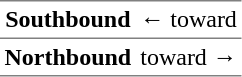<table border="1" cellspacing="0" cellpadding="3" frame="hsides" rules="rows">
<tr>
<th><span>Southbound</span></th>
<td>←  toward </td>
</tr>
<tr>
<th><span>Northbound</span></th>
<td>  toward  →</td>
</tr>
</table>
